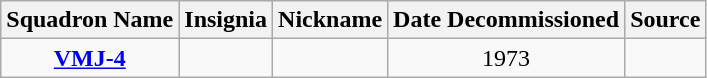<table class="wikitable" style="text-align:center;">
<tr>
<th>Squadron Name</th>
<th>Insignia</th>
<th>Nickname</th>
<th>Date Decommissioned</th>
<th>Source</th>
</tr>
<tr>
<td><strong><a href='#'>VMJ-4</a></strong></td>
<td></td>
<td></td>
<td>1973</td>
<td></td>
</tr>
</table>
